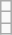<table class="wikitable">
<tr>
<td></td>
</tr>
<tr>
<td></td>
</tr>
<tr>
<td></td>
</tr>
</table>
